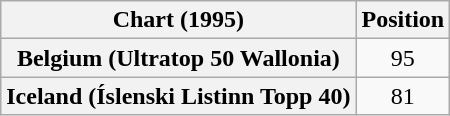<table class="wikitable plainrowheaders" style="text-align:center">
<tr>
<th>Chart (1995)</th>
<th>Position</th>
</tr>
<tr>
<th scope="row">Belgium (Ultratop 50 Wallonia)</th>
<td>95</td>
</tr>
<tr>
<th scope="row">Iceland (Íslenski Listinn Topp 40)</th>
<td>81</td>
</tr>
</table>
